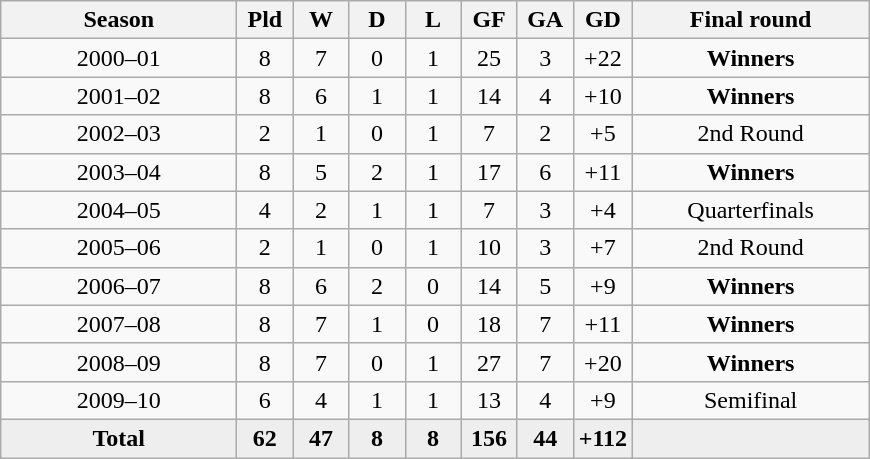<table class="wikitable" style="text-align: center;">
<tr>
<th width="150">Season</th>
<th width="30">Pld</th>
<th width="30">W</th>
<th width="30">D</th>
<th width="30">L</th>
<th width="30">GF</th>
<th width="30">GA</th>
<th width="30">GD</th>
<th width="150">Final round</th>
</tr>
<tr>
<td>2000–01</td>
<td>8</td>
<td>7</td>
<td>0</td>
<td>1</td>
<td>25</td>
<td>3</td>
<td>+22</td>
<td><strong>Winners</strong></td>
</tr>
<tr>
<td>2001–02</td>
<td>8</td>
<td>6</td>
<td>1</td>
<td>1</td>
<td>14</td>
<td>4</td>
<td>+10</td>
<td><strong>Winners</strong></td>
</tr>
<tr>
<td>2002–03</td>
<td>2</td>
<td>1</td>
<td>0</td>
<td>1</td>
<td>7</td>
<td>2</td>
<td>+5</td>
<td>2nd Round</td>
</tr>
<tr>
<td>2003–04</td>
<td>8</td>
<td>5</td>
<td>2</td>
<td>1</td>
<td>17</td>
<td>6</td>
<td>+11</td>
<td><strong>Winners</strong></td>
</tr>
<tr>
<td>2004–05</td>
<td>4</td>
<td>2</td>
<td>1</td>
<td>1</td>
<td>7</td>
<td>3</td>
<td>+4</td>
<td>Quarterfinals</td>
</tr>
<tr>
<td>2005–06</td>
<td>2</td>
<td>1</td>
<td>0</td>
<td>1</td>
<td>10</td>
<td>3</td>
<td>+7</td>
<td>2nd Round</td>
</tr>
<tr>
<td>2006–07</td>
<td>8</td>
<td>6</td>
<td>2</td>
<td>0</td>
<td>14</td>
<td>5</td>
<td>+9</td>
<td><strong>Winners</strong></td>
</tr>
<tr>
<td>2007–08</td>
<td>8</td>
<td>7</td>
<td>1</td>
<td>0</td>
<td>18</td>
<td>7</td>
<td>+11</td>
<td><strong>Winners</strong></td>
</tr>
<tr>
<td>2008–09</td>
<td>8</td>
<td>7</td>
<td>0</td>
<td>1</td>
<td>27</td>
<td>7</td>
<td>+20</td>
<td><strong>Winners</strong></td>
</tr>
<tr>
<td>2009–10</td>
<td>6</td>
<td>4</td>
<td>1</td>
<td>1</td>
<td>13</td>
<td>4</td>
<td>+9</td>
<td>Semifinal</td>
</tr>
<tr bgcolor="#EEEEEE">
<td><strong>Total</strong></td>
<td><strong>62</strong></td>
<td><strong>47</strong></td>
<td><strong>8</strong></td>
<td><strong>8</strong></td>
<td><strong>156</strong></td>
<td><strong>44</strong></td>
<td><strong>+112</strong></td>
<td></td>
</tr>
</table>
